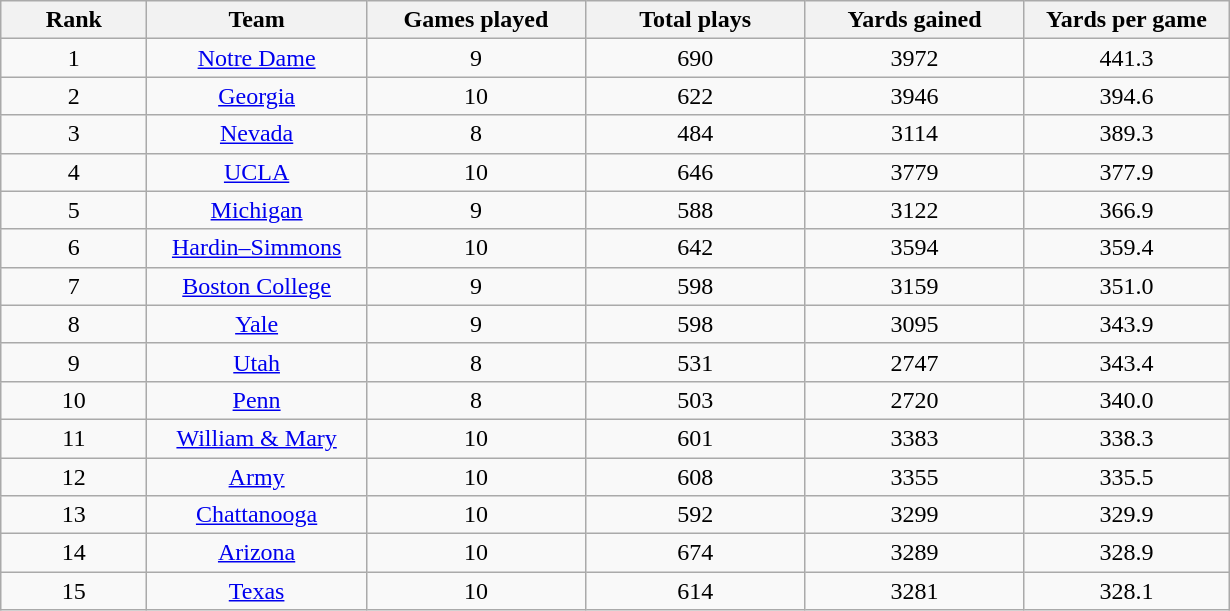<table class="wikitable sortable">
<tr>
<th bgcolor="#DDDDFF" width="10%">Rank</th>
<th bgcolor="#DDDDFF" width="15%">Team</th>
<th bgcolor="#DDDDFF" width="15%">Games played</th>
<th bgcolor="#DDDDFF" width="15%">Total plays</th>
<th bgcolor="#DDDDFF" width="15%">Yards gained</th>
<th bgcolor="#DDDDFF" width="14%">Yards per game</th>
</tr>
<tr align="center">
<td>1</td>
<td><a href='#'>Notre Dame</a></td>
<td>9</td>
<td>690</td>
<td>3972</td>
<td>441.3</td>
</tr>
<tr align="center">
<td>2</td>
<td><a href='#'>Georgia</a></td>
<td>10</td>
<td>622</td>
<td>3946</td>
<td>394.6</td>
</tr>
<tr align="center">
<td>3</td>
<td><a href='#'>Nevada</a></td>
<td>8</td>
<td>484</td>
<td>3114</td>
<td>389.3</td>
</tr>
<tr align="center">
<td>4</td>
<td><a href='#'>UCLA</a></td>
<td>10</td>
<td>646</td>
<td>3779</td>
<td>377.9</td>
</tr>
<tr align="center">
<td>5</td>
<td><a href='#'>Michigan</a></td>
<td>9</td>
<td>588</td>
<td>3122</td>
<td>366.9</td>
</tr>
<tr align="center">
<td>6</td>
<td><a href='#'>Hardin–Simmons</a></td>
<td>10</td>
<td>642</td>
<td>3594</td>
<td>359.4</td>
</tr>
<tr align="center">
<td>7</td>
<td><a href='#'>Boston College</a></td>
<td>9</td>
<td>598</td>
<td>3159</td>
<td>351.0</td>
</tr>
<tr align="center">
<td>8</td>
<td><a href='#'>Yale</a></td>
<td>9</td>
<td>598</td>
<td>3095</td>
<td>343.9</td>
</tr>
<tr align="center">
<td>9</td>
<td><a href='#'>Utah</a></td>
<td>8</td>
<td>531</td>
<td>2747</td>
<td>343.4</td>
</tr>
<tr align="center">
<td>10</td>
<td><a href='#'>Penn</a></td>
<td>8</td>
<td>503</td>
<td>2720</td>
<td>340.0</td>
</tr>
<tr align="center">
<td>11</td>
<td><a href='#'>William & Mary</a></td>
<td>10</td>
<td>601</td>
<td>3383</td>
<td>338.3</td>
</tr>
<tr align="center">
<td>12</td>
<td><a href='#'>Army</a></td>
<td>10</td>
<td>608</td>
<td>3355</td>
<td>335.5</td>
</tr>
<tr align="center">
<td>13</td>
<td><a href='#'>Chattanooga</a></td>
<td>10</td>
<td>592</td>
<td>3299</td>
<td>329.9</td>
</tr>
<tr align="center">
<td>14</td>
<td><a href='#'>Arizona</a></td>
<td>10</td>
<td>674</td>
<td>3289</td>
<td>328.9</td>
</tr>
<tr align="center">
<td>15</td>
<td><a href='#'>Texas</a></td>
<td>10</td>
<td>614</td>
<td>3281</td>
<td>328.1</td>
</tr>
</table>
